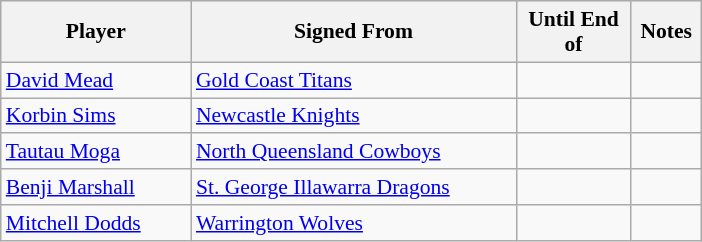<table class="wikitable" style="font-size:90%">
<tr bgcolor="#efefef">
<th width="120">Player</th>
<th width="210">Signed From</th>
<th width="70">Until End of</th>
<th width="40">Notes</th>
</tr>
<tr>
<td><a href='#'>David Mead</a></td>
<td> <a href='#'>Gold Coast Titans</a></td>
<td></td>
<td></td>
</tr>
<tr>
<td><a href='#'>Korbin Sims</a></td>
<td> <a href='#'>Newcastle Knights</a></td>
<td></td>
<td></td>
</tr>
<tr>
<td><a href='#'>Tautau Moga</a></td>
<td> <a href='#'>North Queensland Cowboys</a></td>
<td></td>
<td></td>
</tr>
<tr>
<td><a href='#'>Benji Marshall</a></td>
<td> <a href='#'>St. George Illawarra Dragons</a></td>
<td></td>
<td></td>
</tr>
<tr>
<td><a href='#'>Mitchell Dodds</a></td>
<td> <a href='#'>Warrington Wolves</a></td>
<td></td>
<td></td>
</tr>
</table>
